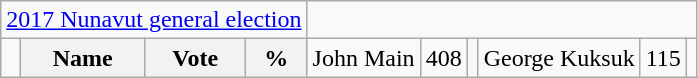<table class="wikitable">
<tr>
<td colspan=4 align=center><a href='#'>2017 Nunavut general election</a></td>
</tr>
<tr>
<td></td>
<th><strong>Name </strong></th>
<th><strong>Vote</strong></th>
<th><strong>%</strong><br></th>
<td>John Main</td>
<td>408</td>
<td><br></td>
<td>George Kuksuk</td>
<td>115</td>
<td></td>
</tr>
</table>
